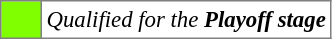<table bgcolor="#f7f8ff" cellpadding="3" cellspacing="0" border="1" style="font-size: 95%; border: gray solid 1px; border-collapse: collapse;text-align:center;">
<tr>
<td style="background: #7fff00;" width="20"></td>
<td bgcolor="#ffffff" align="left"><em>Qualified for the <strong>Playoff stage</strong> </em></td>
</tr>
</table>
